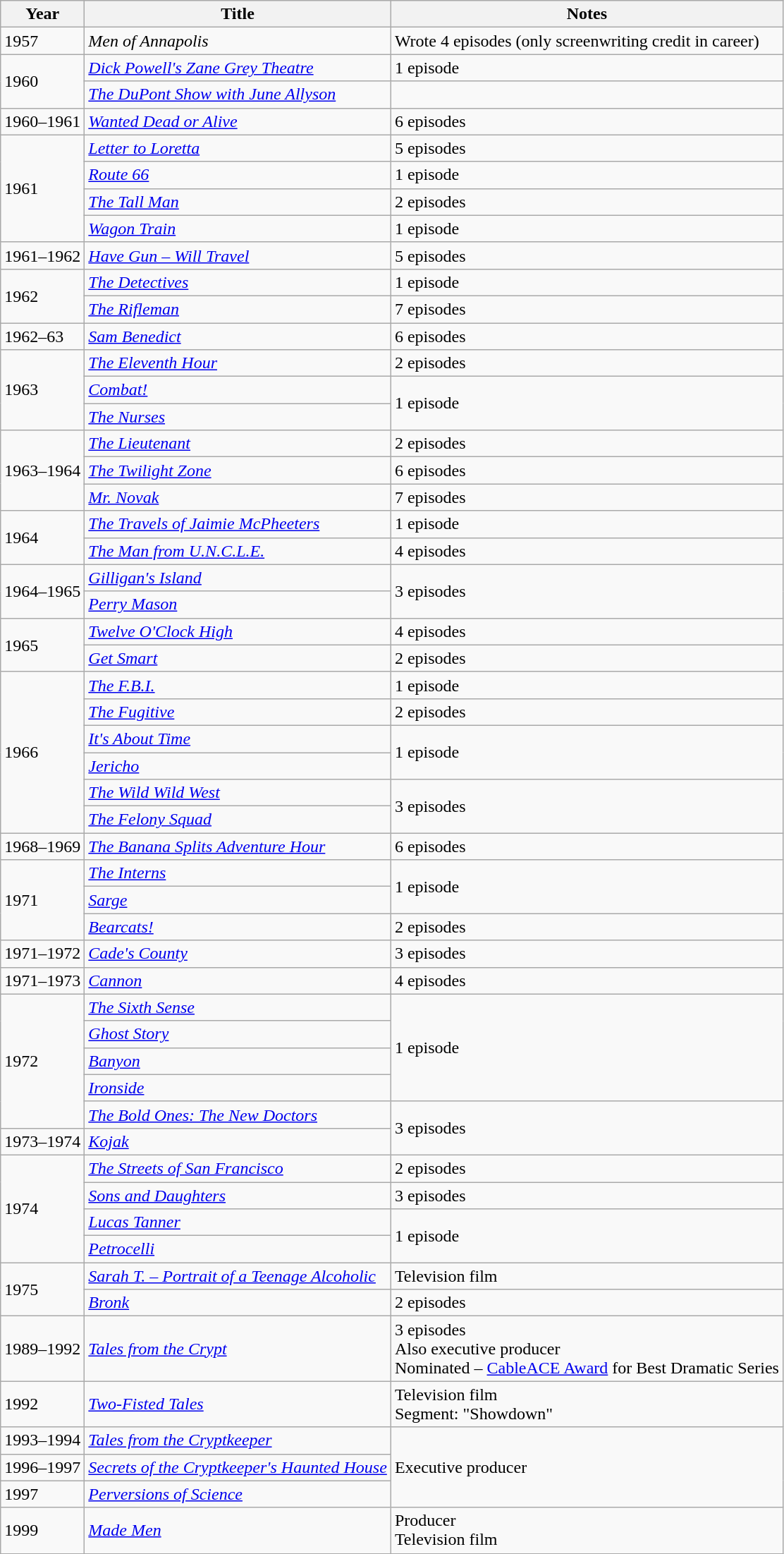<table class="wikitable">
<tr>
<th>Year</th>
<th>Title</th>
<th>Notes</th>
</tr>
<tr>
<td>1957</td>
<td><em>Men of Annapolis</em></td>
<td>Wrote 4 episodes (only screenwriting credit in career)</td>
</tr>
<tr>
<td rowspan="2">1960</td>
<td><em><a href='#'>Dick Powell's Zane Grey Theatre</a></em></td>
<td>1 episode</td>
</tr>
<tr>
<td><em><a href='#'>The DuPont Show with June Allyson</a></em></td>
<td></td>
</tr>
<tr>
<td>1960–1961</td>
<td><a href='#'><em>Wanted Dead or Alive</em></a></td>
<td>6 episodes</td>
</tr>
<tr>
<td rowspan="4">1961</td>
<td><em><a href='#'>Letter to Loretta</a></em></td>
<td>5 episodes</td>
</tr>
<tr>
<td><a href='#'><em>Route 66</em></a></td>
<td>1 episode</td>
</tr>
<tr>
<td><a href='#'><em>The Tall Man</em></a></td>
<td>2 episodes</td>
</tr>
<tr>
<td><em><a href='#'>Wagon Train</a></em></td>
<td>1 episode</td>
</tr>
<tr>
<td>1961–1962</td>
<td><em><a href='#'>Have Gun – Will Travel</a></em></td>
<td>5 episodes</td>
</tr>
<tr>
<td rowspan="2">1962</td>
<td><a href='#'><em>The Detectives</em></a></td>
<td>1 episode</td>
</tr>
<tr>
<td><em><a href='#'>The Rifleman</a></em></td>
<td>7 episodes</td>
</tr>
<tr>
<td>1962–63</td>
<td><em><a href='#'>Sam Benedict</a></em></td>
<td>6 episodes</td>
</tr>
<tr>
<td rowspan="3">1963</td>
<td><a href='#'><em>The Eleventh Hour</em></a></td>
<td>2 episodes</td>
</tr>
<tr>
<td><a href='#'><em>Combat!</em></a></td>
<td rowspan="2">1 episode</td>
</tr>
<tr>
<td><a href='#'><em>The Nurses</em></a></td>
</tr>
<tr>
<td rowspan="3">1963–1964</td>
<td><a href='#'><em>The Lieutenant</em></a></td>
<td>2 episodes</td>
</tr>
<tr>
<td><a href='#'><em>The Twilight Zone</em></a></td>
<td>6 episodes</td>
</tr>
<tr>
<td><em><a href='#'>Mr. Novak</a></em></td>
<td>7 episodes</td>
</tr>
<tr>
<td rowspan="2">1964</td>
<td><a href='#'><em>The Travels of Jaimie McPheeters</em></a></td>
<td>1 episode</td>
</tr>
<tr>
<td><em><a href='#'>The Man from U.N.C.L.E.</a></em></td>
<td>4 episodes</td>
</tr>
<tr>
<td rowspan="2">1964–1965</td>
<td><em><a href='#'>Gilligan's Island</a></em></td>
<td rowspan="2">3 episodes</td>
</tr>
<tr>
<td><a href='#'><em>Perry Mason</em></a></td>
</tr>
<tr>
<td rowspan="2">1965</td>
<td><a href='#'><em>Twelve O'Clock High</em></a></td>
<td>4 episodes</td>
</tr>
<tr>
<td><em><a href='#'>Get Smart</a></em></td>
<td>2 episodes</td>
</tr>
<tr>
<td rowspan="6">1966</td>
<td><a href='#'><em>The F.B.I.</em></a></td>
<td>1 episode</td>
</tr>
<tr>
<td><a href='#'><em>The Fugitive</em></a></td>
<td>2 episodes</td>
</tr>
<tr>
<td><a href='#'><em>It's About Time</em></a></td>
<td rowspan="2">1 episode</td>
</tr>
<tr>
<td><a href='#'><em>Jericho</em></a></td>
</tr>
<tr>
<td><em><a href='#'>The Wild Wild West</a></em></td>
<td rowspan="2">3 episodes</td>
</tr>
<tr>
<td><em><a href='#'>The Felony Squad</a></em></td>
</tr>
<tr>
<td>1968–1969</td>
<td><em><a href='#'>The Banana Splits Adventure Hour</a></em></td>
<td>6 episodes</td>
</tr>
<tr>
<td rowspan="3">1971</td>
<td><a href='#'><em>The Interns</em></a></td>
<td rowspan="2">1 episode</td>
</tr>
<tr>
<td><a href='#'><em>Sarge</em></a></td>
</tr>
<tr>
<td><em><a href='#'>Bearcats!</a></em></td>
<td>2 episodes</td>
</tr>
<tr>
<td>1971–1972</td>
<td><em><a href='#'>Cade's County</a></em></td>
<td>3 episodes</td>
</tr>
<tr>
<td>1971–1973</td>
<td><a href='#'><em>Cannon</em></a></td>
<td>4 episodes</td>
</tr>
<tr>
<td rowspan="5">1972</td>
<td><a href='#'><em>The Sixth Sense</em></a></td>
<td rowspan="4">1 episode</td>
</tr>
<tr>
<td><a href='#'><em>Ghost Story</em></a></td>
</tr>
<tr>
<td><em><a href='#'>Banyon</a></em></td>
</tr>
<tr>
<td><a href='#'><em>Ironside</em></a></td>
</tr>
<tr>
<td><em><a href='#'>The Bold Ones: The New Doctors</a></em></td>
<td rowspan="2">3 episodes</td>
</tr>
<tr>
<td>1973–1974</td>
<td><em><a href='#'>Kojak</a></em></td>
</tr>
<tr>
<td rowspan="4">1974</td>
<td><em><a href='#'>The Streets of San Francisco</a></em></td>
<td>2 episodes</td>
</tr>
<tr>
<td><a href='#'><em>Sons and Daughters</em></a></td>
<td>3 episodes</td>
</tr>
<tr>
<td><em><a href='#'>Lucas Tanner</a></em></td>
<td rowspan="2">1 episode</td>
</tr>
<tr>
<td><em><a href='#'>Petrocelli</a></em></td>
</tr>
<tr>
<td rowspan="2">1975</td>
<td><em><a href='#'>Sarah T. – Portrait of a Teenage Alcoholic</a></em></td>
<td>Television film</td>
</tr>
<tr>
<td><a href='#'><em>Bronk</em></a></td>
<td>2 episodes</td>
</tr>
<tr>
<td>1989–1992</td>
<td><a href='#'><em>Tales from the Crypt</em></a></td>
<td>3 episodes<br>Also executive producer<br>Nominated – <a href='#'>CableACE Award</a> for Best Dramatic Series</td>
</tr>
<tr>
<td>1992</td>
<td><a href='#'><em>Two-Fisted Tales</em></a></td>
<td>Television film<br>Segment: "Showdown"</td>
</tr>
<tr>
<td>1993–1994</td>
<td><em><a href='#'>Tales from the Cryptkeeper</a></em></td>
<td rowspan="3">Executive producer</td>
</tr>
<tr>
<td>1996–1997</td>
<td><em><a href='#'>Secrets of the Cryptkeeper's Haunted House</a></em></td>
</tr>
<tr>
<td>1997</td>
<td><em><a href='#'>Perversions of Science</a></em></td>
</tr>
<tr>
<td>1999</td>
<td><a href='#'><em>Made Men</em></a></td>
<td>Producer<br>Television film</td>
</tr>
</table>
